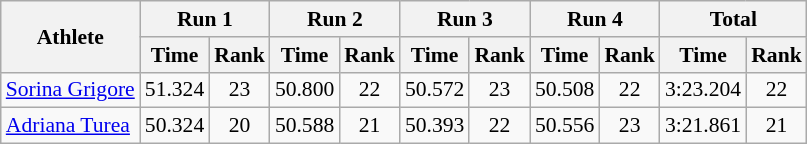<table class="wikitable" border="1" style="font-size:90%">
<tr>
<th rowspan="2">Athlete</th>
<th colspan="2">Run 1</th>
<th colspan="2">Run 2</th>
<th colspan="2">Run 3</th>
<th colspan="2">Run 4</th>
<th colspan="2">Total</th>
</tr>
<tr>
<th>Time</th>
<th>Rank</th>
<th>Time</th>
<th>Rank</th>
<th>Time</th>
<th>Rank</th>
<th>Time</th>
<th>Rank</th>
<th>Time</th>
<th>Rank</th>
</tr>
<tr>
<td><a href='#'>Sorina Grigore</a></td>
<td align="center">51.324</td>
<td align="center">23</td>
<td align="center">50.800</td>
<td align="center">22</td>
<td align="center">50.572</td>
<td align="center">23</td>
<td align="center">50.508</td>
<td align="center">22</td>
<td align="center">3:23.204</td>
<td align="center">22</td>
</tr>
<tr>
<td><a href='#'>Adriana Turea</a></td>
<td align="center">50.324</td>
<td align="center">20</td>
<td align="center">50.588</td>
<td align="center">21</td>
<td align="center">50.393</td>
<td align="center">22</td>
<td align="center">50.556</td>
<td align="center">23</td>
<td align="center">3:21.861</td>
<td align="center">21</td>
</tr>
</table>
